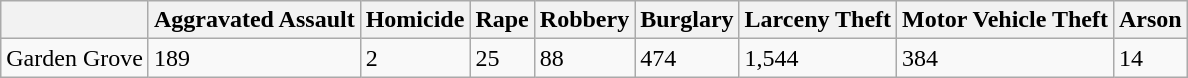<table class="wikitable">
<tr>
<th></th>
<th>Aggravated Assault</th>
<th>Homicide</th>
<th>Rape</th>
<th>Robbery</th>
<th>Burglary</th>
<th>Larceny Theft</th>
<th>Motor Vehicle Theft</th>
<th>Arson</th>
</tr>
<tr>
<td>Garden Grove</td>
<td>189</td>
<td>2</td>
<td>25</td>
<td>88</td>
<td>474</td>
<td>1,544</td>
<td>384</td>
<td>14</td>
</tr>
</table>
